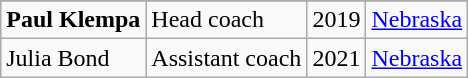<table class=wikitable>
<tr>
</tr>
<tr>
<td><strong>Paul Klempa</strong></td>
<td>Head coach</td>
<td>2019</td>
<td><a href='#'>Nebraska</a></td>
</tr>
<tr>
<td>Julia Bond</td>
<td>Assistant coach</td>
<td>2021</td>
<td><a href='#'>Nebraska</a></td>
</tr>
</table>
